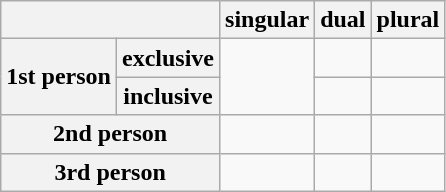<table class="wikitable">
<tr>
<th colspan="2"></th>
<th>singular</th>
<th>dual</th>
<th>plural</th>
</tr>
<tr>
<th rowspan="2">1st person</th>
<th>exclusive</th>
<td rowspan="2"></td>
<td></td>
<td></td>
</tr>
<tr>
<th>inclusive</th>
<td></td>
<td></td>
</tr>
<tr>
<th colspan="2">2nd person</th>
<td></td>
<td></td>
<td></td>
</tr>
<tr>
<th colspan="2">3rd person</th>
<td></td>
<td></td>
<td></td>
</tr>
</table>
